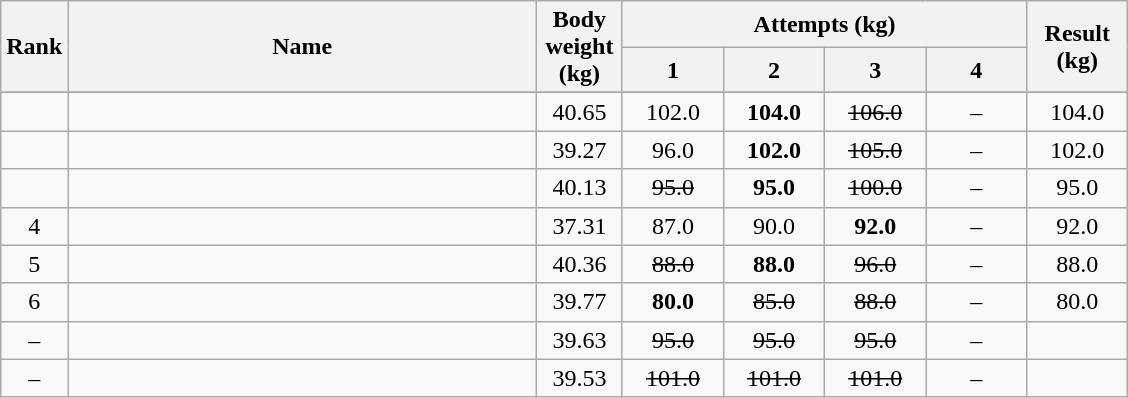<table class="wikitable" style="text-align:center;">
<tr>
<th rowspan=2>Rank</th>
<th rowspan=2 width=305>Name</th>
<th rowspan=2 width=50>Body weight (kg)</th>
<th colspan=4>Attempts (kg)</th>
<th rowspan=2 width=60>Result (kg)</th>
</tr>
<tr>
<th width=60>1</th>
<th width=60>2</th>
<th width=60>3</th>
<th width=60>4</th>
</tr>
<tr>
</tr>
<tr>
<td></td>
<td align=left></td>
<td>40.65</td>
<td>102.0</td>
<td><strong>104.0</strong>  </td>
<td><s>106.0</s></td>
<td>–</td>
<td>104.0</td>
</tr>
<tr>
<td></td>
<td align=left></td>
<td>39.27</td>
<td>96.0</td>
<td><strong>102.0</strong></td>
<td><s>105.0</s></td>
<td>–</td>
<td>102.0</td>
</tr>
<tr>
<td></td>
<td align=left></td>
<td>40.13</td>
<td><s>95.0</s></td>
<td><strong>95.0</strong></td>
<td><s>100.0</s></td>
<td>–</td>
<td>95.0</td>
</tr>
<tr>
<td>4</td>
<td align=left></td>
<td>37.31</td>
<td>87.0</td>
<td>90.0</td>
<td><strong>92.0</strong></td>
<td>–</td>
<td>92.0</td>
</tr>
<tr>
<td>5</td>
<td align=left></td>
<td>40.36</td>
<td><s>88.0</s></td>
<td><strong>88.0</strong></td>
<td><s>96.0</s></td>
<td>–</td>
<td>88.0</td>
</tr>
<tr>
<td>6</td>
<td align=left></td>
<td>39.77</td>
<td><strong>80.0</strong></td>
<td><s>85.0</s></td>
<td><s>88.0</s></td>
<td>–</td>
<td>80.0</td>
</tr>
<tr>
<td>–</td>
<td align=left></td>
<td>39.63</td>
<td><s>95.0</s></td>
<td><s>95.0</s></td>
<td><s>95.0</s></td>
<td>–</td>
<td></td>
</tr>
<tr>
<td>–</td>
<td align=left></td>
<td>39.53</td>
<td><s>101.0</s></td>
<td><s>101.0</s></td>
<td><s>101.0</s></td>
<td>–</td>
<td></td>
</tr>
</table>
